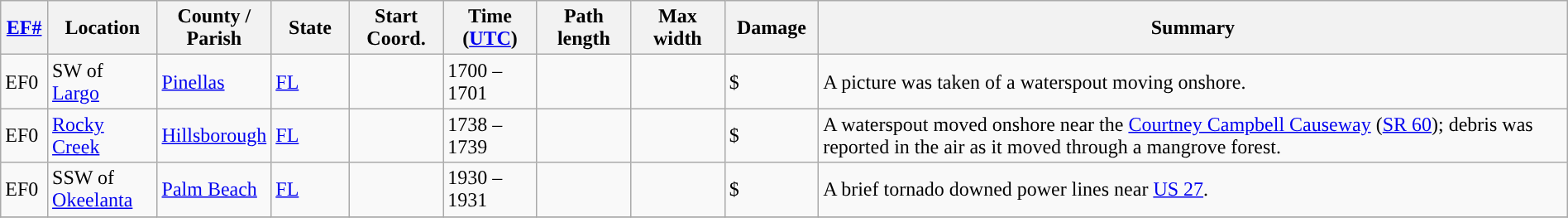<table class="wikitable sortable" style="width:100%;">
<tr>
<th scope="col" width="3%" align="center"><a href='#'>EF#</a></th>
<th scope="col" width="7%" align="center" class="unsortable">Location</th>
<th scope="col" width="6%" align="center" class="unsortable">County / Parish</th>
<th scope="col" width="5%" align="center">State</th>
<th scope="col" width="6%" align="center">Start Coord.</th>
<th scope="col" width="6%" align="center">Time (<a href='#'>UTC</a>)</th>
<th scope="col" width="6%" align="center">Path length</th>
<th scope="col" width="6%" align="center">Max width</th>
<th scope="col" width="6%" align="center">Damage</th>
<th scope="col" width="48%" class="unsortable" align="center">Summary</th>
</tr>
<tr>
<td>EF0</td>
<td>SW of <a href='#'>Largo</a></td>
<td><a href='#'>Pinellas</a></td>
<td><a href='#'>FL</a></td>
<td></td>
<td>1700 – 1701</td>
<td></td>
<td></td>
<td>$</td>
<td>A picture was taken of a waterspout moving onshore.</td>
</tr>
<tr>
<td>EF0</td>
<td><a href='#'>Rocky Creek</a></td>
<td><a href='#'>Hillsborough</a></td>
<td><a href='#'>FL</a></td>
<td></td>
<td>1738 – 1739</td>
<td></td>
<td></td>
<td>$</td>
<td>A waterspout moved onshore near the <a href='#'>Courtney Campbell Causeway</a> (<a href='#'>SR 60</a>); debris was reported in the air as it moved through a mangrove forest.</td>
</tr>
<tr>
<td>EF0</td>
<td>SSW of <a href='#'>Okeelanta</a></td>
<td><a href='#'>Palm Beach</a></td>
<td><a href='#'>FL</a></td>
<td></td>
<td>1930 – 1931</td>
<td></td>
<td></td>
<td>$</td>
<td>A brief tornado downed power lines near <a href='#'>US 27</a>.</td>
</tr>
<tr>
</tr>
</table>
